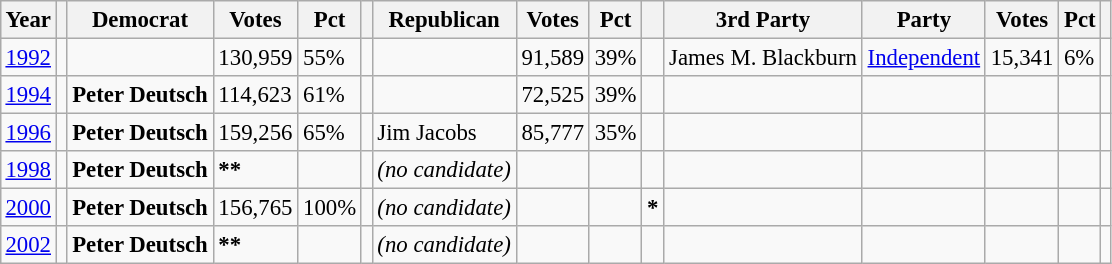<table class="wikitable" style="margin:0.5em ; font-size:95%">
<tr>
<th>Year</th>
<th></th>
<th>Democrat</th>
<th>Votes</th>
<th>Pct</th>
<th></th>
<th>Republican</th>
<th>Votes</th>
<th>Pct</th>
<th></th>
<th>3rd Party</th>
<th>Party</th>
<th>Votes</th>
<th>Pct</th>
<th></th>
</tr>
<tr>
<td><a href='#'>1992</a></td>
<td></td>
<td></td>
<td>130,959</td>
<td>55%</td>
<td></td>
<td></td>
<td>91,589</td>
<td>39%</td>
<td></td>
<td>James M. Blackburn</td>
<td><a href='#'>Independent</a></td>
<td>15,341</td>
<td>6%</td>
<td></td>
</tr>
<tr>
<td><a href='#'>1994</a></td>
<td></td>
<td><strong>Peter Deutsch</strong></td>
<td>114,623</td>
<td>61%</td>
<td></td>
<td></td>
<td>72,525</td>
<td>39%</td>
<td></td>
<td></td>
<td></td>
<td></td>
<td></td>
<td></td>
</tr>
<tr>
<td><a href='#'>1996</a></td>
<td></td>
<td><strong>Peter Deutsch</strong></td>
<td>159,256</td>
<td>65%</td>
<td></td>
<td>Jim Jacobs</td>
<td>85,777</td>
<td>35%</td>
<td></td>
<td></td>
<td></td>
<td></td>
<td></td>
<td></td>
</tr>
<tr>
<td><a href='#'>1998</a></td>
<td></td>
<td><strong>Peter Deutsch</strong></td>
<td><strong>**</strong></td>
<td></td>
<td></td>
<td><em>(no candidate)</em></td>
<td></td>
<td></td>
<td></td>
<td></td>
<td></td>
<td></td>
<td></td>
<td></td>
</tr>
<tr>
<td><a href='#'>2000</a></td>
<td></td>
<td><strong>Peter Deutsch</strong></td>
<td>156,765</td>
<td>100%</td>
<td></td>
<td><em>(no candidate)</em></td>
<td></td>
<td></td>
<td><strong>*</strong></td>
<td></td>
<td></td>
<td></td>
<td></td>
<td></td>
</tr>
<tr>
<td><a href='#'>2002</a></td>
<td></td>
<td><strong>Peter Deutsch</strong></td>
<td><strong>**</strong></td>
<td></td>
<td></td>
<td><em>(no candidate)</em></td>
<td></td>
<td></td>
<td></td>
<td></td>
<td></td>
<td></td>
<td></td>
<td></td>
</tr>
</table>
